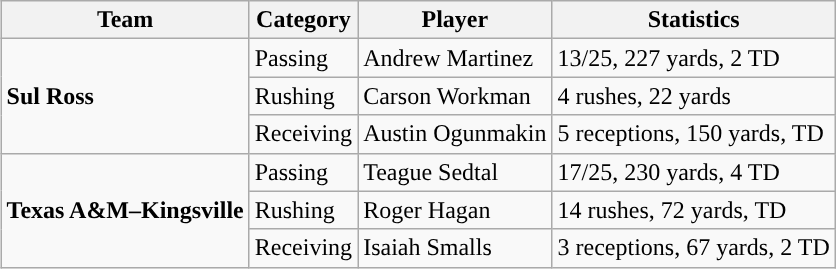<table class="wikitable" style="float: right;">
<tr>
<th>Team</th>
<th>Category</th>
<th>Player</th>
<th>Statistics</th>
</tr>
<tr>
<td rowspan=3><strong>Sul Ross</strong></td>
<td>Passing</td>
<td>Andrew Martinez</td>
<td>13/25, 227 yards, 2 TD</td>
</tr>
<tr>
<td>Rushing</td>
<td>Carson Workman</td>
<td>4 rushes, 22 yards</td>
</tr>
<tr>
<td>Receiving</td>
<td>Austin Ogunmakin</td>
<td>5 receptions, 150 yards, TD</td>
</tr>
<tr>
<td rowspan=3><strong>Texas A&M–Kingsville</strong></td>
<td>Passing</td>
<td>Teague Sedtal</td>
<td>17/25, 230 yards, 4 TD</td>
</tr>
<tr>
<td>Rushing</td>
<td>Roger Hagan</td>
<td>14 rushes, 72 yards, TD</td>
</tr>
<tr>
<td>Receiving</td>
<td>Isaiah Smalls</td>
<td>3 receptions, 67 yards, 2 TD</td>
</tr>
</table>
